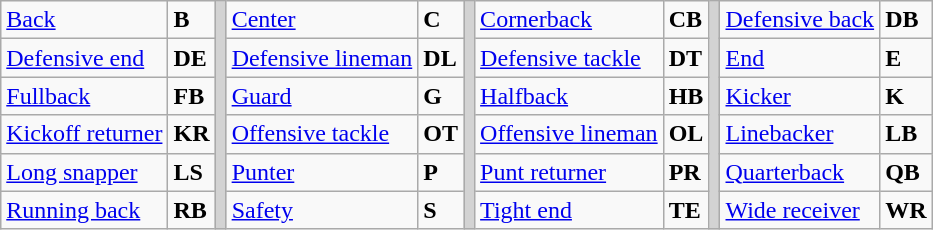<table class="wikitable">
<tr>
<td><a href='#'>Back</a></td>
<td><strong>B</strong></td>
<td rowSpan="6" style="background-color:lightgrey;"></td>
<td><a href='#'>Center</a></td>
<td><strong>C</strong></td>
<td rowSpan="6" style="background-color:lightgrey;"></td>
<td><a href='#'>Cornerback</a></td>
<td><strong>CB</strong></td>
<td rowSpan="6" style="background-color:lightgrey;"></td>
<td><a href='#'>Defensive back</a></td>
<td><strong>DB</strong></td>
</tr>
<tr>
<td><a href='#'>Defensive end</a></td>
<td><strong>DE</strong></td>
<td><a href='#'>Defensive lineman</a></td>
<td><strong>DL</strong></td>
<td><a href='#'>Defensive tackle</a></td>
<td><strong>DT</strong></td>
<td><a href='#'>End</a></td>
<td><strong>E</strong></td>
</tr>
<tr>
<td><a href='#'>Fullback</a></td>
<td><strong>FB</strong></td>
<td><a href='#'>Guard</a></td>
<td><strong>G</strong></td>
<td><a href='#'>Halfback</a></td>
<td><strong>HB</strong></td>
<td><a href='#'>Kicker</a></td>
<td><strong>K</strong></td>
</tr>
<tr>
<td><a href='#'>Kickoff returner</a></td>
<td><strong>KR</strong></td>
<td><a href='#'>Offensive tackle</a></td>
<td><strong>OT</strong></td>
<td><a href='#'>Offensive lineman</a></td>
<td><strong>OL</strong></td>
<td><a href='#'>Linebacker</a></td>
<td><strong>LB</strong></td>
</tr>
<tr>
<td><a href='#'>Long snapper</a></td>
<td><strong>LS</strong></td>
<td><a href='#'>Punter</a></td>
<td><strong>P</strong></td>
<td><a href='#'>Punt returner</a></td>
<td><strong>PR</strong></td>
<td><a href='#'>Quarterback</a></td>
<td><strong>QB</strong></td>
</tr>
<tr>
<td><a href='#'>Running back</a></td>
<td><strong>RB</strong></td>
<td><a href='#'>Safety</a></td>
<td><strong>S</strong></td>
<td><a href='#'>Tight end</a></td>
<td><strong>TE</strong></td>
<td><a href='#'>Wide receiver</a></td>
<td><strong>WR</strong></td>
</tr>
</table>
